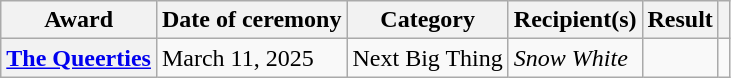<table class="wikitable plainrowheaders sortable">
<tr>
<th scope="col">Award</th>
<th scope="col">Date of ceremony</th>
<th scope="col">Category</th>
<th scope="col">Recipient(s)</th>
<th scope="col">Result</th>
<th scope="col" class="unsortable"></th>
</tr>
<tr>
<th scope="row"><a href='#'>The Queerties</a></th>
<td>March 11, 2025</td>
<td>Next Big Thing</td>
<td><em>Snow White</em></td>
<td></td>
<td style="text-align:center;"></td>
</tr>
</table>
